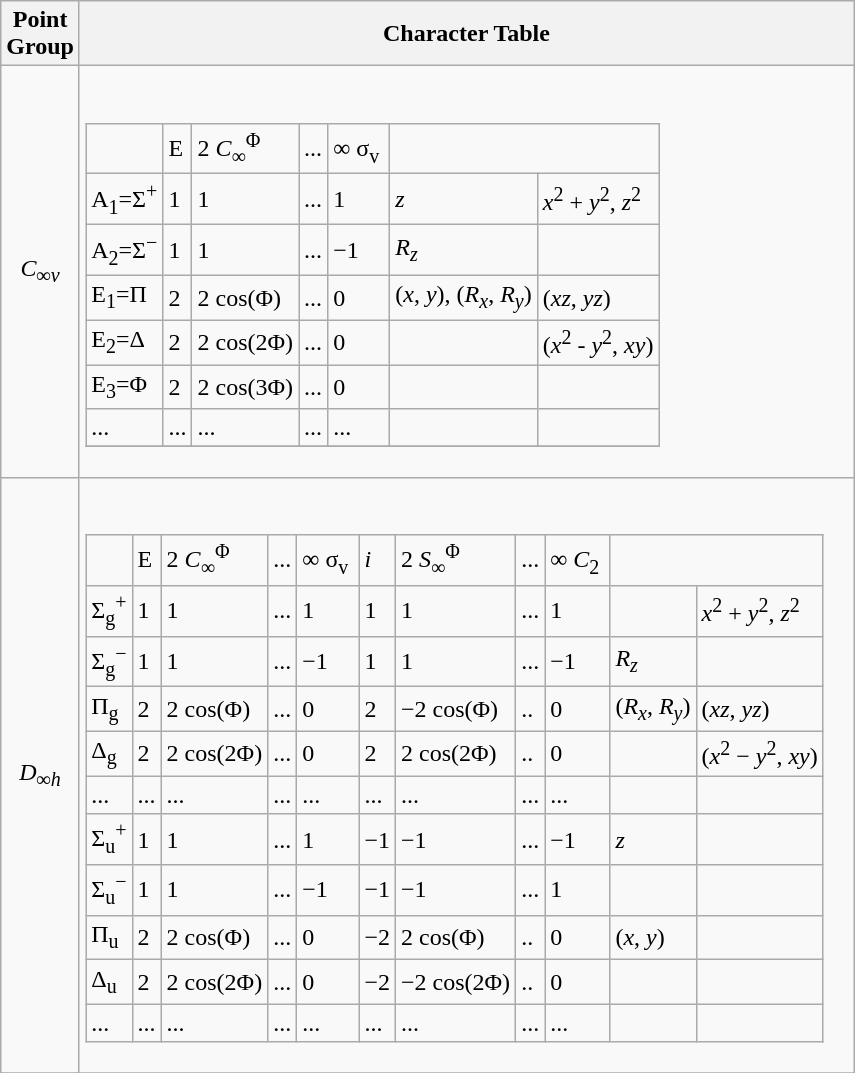<table class="wikitable"   style="text-align:center">
<tr>
<th>Point<br>Group</th>
<th>Character Table</th>
</tr>
<tr>
<td><em>C<sub>∞v</sub></em></td>
<td align="left"><br><table class="wikitable">
<tr>
<td> </td>
<td>E</td>
<td>2 <em>C</em><sub>∞</sub><sup>Φ</sup></td>
<td>...</td>
<td>∞ σ<sub>v</sub><sup> </sup></td>
<td colspan="2"> </td>
</tr>
<tr>
<td>A<sub>1</sub>=Σ<sup>+</sup></td>
<td>1</td>
<td>1</td>
<td>...</td>
<td>1</td>
<td><em>z</em></td>
<td><em>x</em><sup>2</sup> + <em>y</em><sup>2</sup>, <em>z</em><sup>2</sup></td>
</tr>
<tr>
<td>A<sub>2</sub>=Σ<sup>−</sup></td>
<td>1</td>
<td>1</td>
<td>...</td>
<td>−1</td>
<td><em>R<sub>z</sub></em></td>
<td> </td>
</tr>
<tr>
<td>E<sub>1</sub>=Π</td>
<td>2</td>
<td>2 cos(Φ)</td>
<td>...</td>
<td>0</td>
<td>(<em>x</em>, <em>y</em>), (<em>R<sub>x</sub></em>, <em>R<sub>y</sub></em>)</td>
<td>(<em>xz</em>, <em>yz</em>)</td>
</tr>
<tr>
<td>E<sub>2</sub>=Δ</td>
<td>2</td>
<td>2 cos(2Φ)</td>
<td>...</td>
<td>0</td>
<td> </td>
<td>(<em>x</em><sup>2</sup> - <em>y</em><sup>2</sup>, <em>xy</em>)</td>
</tr>
<tr>
<td>E<sub>3</sub>=Φ</td>
<td>2</td>
<td>2 cos(3Φ)</td>
<td>...</td>
<td>0</td>
<td> </td>
<td> </td>
</tr>
<tr>
<td>...</td>
<td>...</td>
<td>...</td>
<td>...</td>
<td>...</td>
<td> </td>
<td> </td>
</tr>
<tr>
</tr>
</table>
</td>
</tr>
<tr>
<td><em>D<sub>∞h</sub></em></td>
<td align="left"><br><table class="wikitable">
<tr>
<td> </td>
<td>E</td>
<td>2 <em>C</em><sub>∞</sub><sup>Φ</sup></td>
<td>...</td>
<td>∞ σ<sub>v</sub><sup> </sup></td>
<td><em>i</em></td>
<td>2 <em>S</em><sub>∞</sub><sup>Φ</sup></td>
<td>...</td>
<td>∞ <em>C</em><sub>2</sub><sup> </sup></td>
<td colspan="2"> </td>
</tr>
<tr>
<td>Σ<sub>g</sub><sup>+</sup></td>
<td>1</td>
<td>1</td>
<td>...</td>
<td>1</td>
<td>1</td>
<td>1</td>
<td>...</td>
<td>1</td>
<td> </td>
<td><em>x</em><sup>2</sup> + <em>y</em><sup>2</sup>, <em>z</em><sup>2</sup></td>
</tr>
<tr>
<td>Σ<sub>g</sub><sup>−</sup></td>
<td>1</td>
<td>1</td>
<td>...</td>
<td>−1</td>
<td>1</td>
<td>1</td>
<td>...</td>
<td>−1</td>
<td><em>R<sub>z</sub></em></td>
<td> </td>
</tr>
<tr>
<td>Π<sub>g</sub></td>
<td>2</td>
<td>2 cos(Φ)</td>
<td>...</td>
<td>0</td>
<td>2</td>
<td>−2 cos(Φ)</td>
<td>..</td>
<td>0</td>
<td>(<em>R<sub>x</sub></em>, <em>R<sub>y</sub></em>)</td>
<td>(<em>xz</em>, <em>yz</em>)</td>
</tr>
<tr>
<td>Δ<sub>g</sub></td>
<td>2</td>
<td>2 cos(2Φ)</td>
<td>...</td>
<td>0</td>
<td>2</td>
<td>2 cos(2Φ)</td>
<td>..</td>
<td>0</td>
<td> </td>
<td>(<em>x</em><sup>2</sup> − <em>y</em><sup>2</sup>, <em>xy</em>)</td>
</tr>
<tr>
<td>...</td>
<td>...</td>
<td>...</td>
<td>...</td>
<td>...</td>
<td>...</td>
<td>...</td>
<td>...</td>
<td>...</td>
<td> </td>
<td> </td>
</tr>
<tr>
<td>Σ<sub>u</sub><sup>+</sup></td>
<td>1</td>
<td>1</td>
<td>...</td>
<td>1</td>
<td>−1</td>
<td>−1</td>
<td>...</td>
<td>−1</td>
<td><em>z</em></td>
<td> </td>
</tr>
<tr>
<td>Σ<sub>u</sub><sup>−</sup></td>
<td>1</td>
<td>1</td>
<td>...</td>
<td>−1</td>
<td>−1</td>
<td>−1</td>
<td>...</td>
<td>1</td>
<td> </td>
<td> </td>
</tr>
<tr>
<td>Π<sub>u</sub></td>
<td>2</td>
<td>2 cos(Φ)</td>
<td>...</td>
<td>0</td>
<td>−2</td>
<td>2 cos(Φ)</td>
<td>..</td>
<td>0</td>
<td>(<em>x</em>, <em>y</em>)</td>
<td> </td>
</tr>
<tr>
<td>Δ<sub>u</sub></td>
<td>2</td>
<td>2 cos(2Φ)</td>
<td>...</td>
<td>0</td>
<td>−2</td>
<td>−2 cos(2Φ)</td>
<td>..</td>
<td>0</td>
<td> </td>
<td> </td>
</tr>
<tr>
<td>...</td>
<td>...</td>
<td>...</td>
<td>...</td>
<td>...</td>
<td>...</td>
<td>...</td>
<td>...</td>
<td>...</td>
<td> </td>
<td> </td>
</tr>
</table>
</td>
</tr>
<tr>
</tr>
</table>
